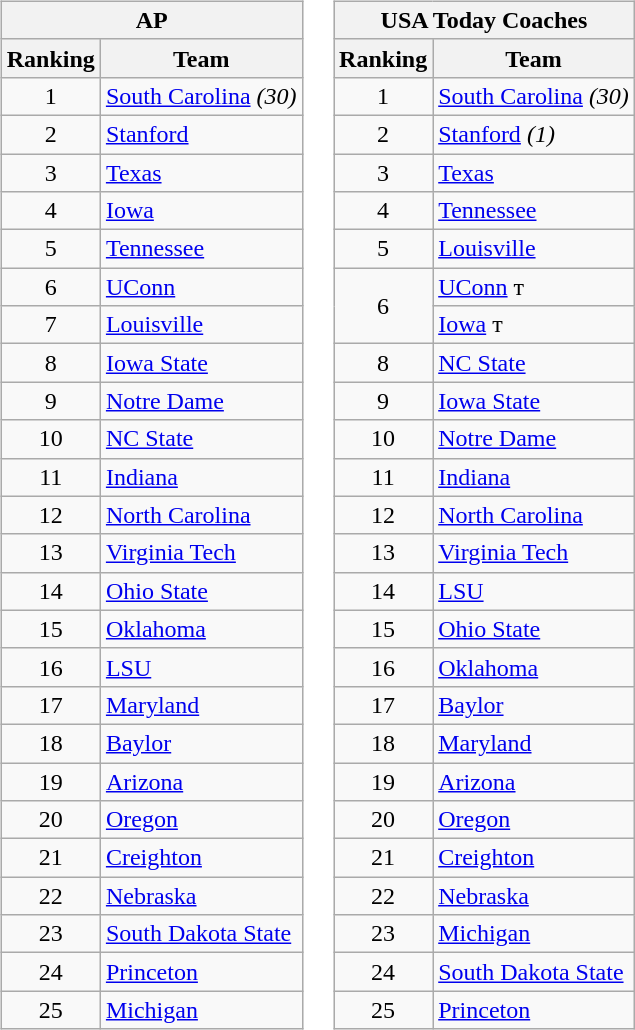<table>
<tr style="vertical-align:top;">
<td><br><table class="wikitable" style="text-align:center;">
<tr>
<th colspan=2>AP</th>
</tr>
<tr>
<th>Ranking</th>
<th>Team</th>
</tr>
<tr>
<td>1</td>
<td align=left><a href='#'>South Carolina</a> <em>(30)</em></td>
</tr>
<tr>
<td>2</td>
<td align=left><a href='#'>Stanford</a></td>
</tr>
<tr>
<td>3</td>
<td align=left><a href='#'>Texas</a></td>
</tr>
<tr>
<td>4</td>
<td align=left><a href='#'>Iowa</a></td>
</tr>
<tr>
<td>5</td>
<td align=left><a href='#'>Tennessee</a></td>
</tr>
<tr>
<td>6</td>
<td align=left><a href='#'>UConn</a></td>
</tr>
<tr>
<td>7</td>
<td align=left><a href='#'>Louisville</a></td>
</tr>
<tr>
<td>8</td>
<td align=left><a href='#'>Iowa State</a></td>
</tr>
<tr>
<td>9</td>
<td align=left><a href='#'>Notre Dame</a></td>
</tr>
<tr>
<td>10</td>
<td align=left><a href='#'>NC State</a></td>
</tr>
<tr>
<td>11</td>
<td align=left><a href='#'>Indiana</a></td>
</tr>
<tr>
<td>12</td>
<td align=left><a href='#'>North Carolina</a></td>
</tr>
<tr>
<td>13</td>
<td align=left><a href='#'>Virginia Tech</a></td>
</tr>
<tr>
<td>14</td>
<td align=left><a href='#'>Ohio State</a></td>
</tr>
<tr>
<td>15</td>
<td align=left><a href='#'>Oklahoma</a></td>
</tr>
<tr>
<td>16</td>
<td align=left><a href='#'>LSU</a></td>
</tr>
<tr>
<td>17</td>
<td align=left><a href='#'>Maryland</a></td>
</tr>
<tr>
<td>18</td>
<td align=left><a href='#'>Baylor</a></td>
</tr>
<tr>
<td>19</td>
<td align=left><a href='#'>Arizona</a></td>
</tr>
<tr>
<td>20</td>
<td align=left><a href='#'>Oregon</a></td>
</tr>
<tr>
<td>21</td>
<td align=left><a href='#'>Creighton</a></td>
</tr>
<tr>
<td>22</td>
<td align=left><a href='#'>Nebraska</a></td>
</tr>
<tr>
<td>23</td>
<td align=left><a href='#'>South Dakota State</a></td>
</tr>
<tr>
<td>24</td>
<td align=left><a href='#'>Princeton</a></td>
</tr>
<tr>
<td>25</td>
<td align=left><a href='#'>Michigan</a></td>
</tr>
</table>
</td>
<td><br><table class="wikitable" style="text-align:center;">
<tr>
<th colspan=2>USA Today Coaches</th>
</tr>
<tr>
<th>Ranking</th>
<th>Team</th>
</tr>
<tr>
<td>1</td>
<td align=left><a href='#'>South Carolina</a> <em>(30)</em></td>
</tr>
<tr>
<td>2</td>
<td align=left><a href='#'>Stanford</a> <em>(1)</em></td>
</tr>
<tr>
<td>3</td>
<td align=left><a href='#'>Texas</a></td>
</tr>
<tr>
<td>4</td>
<td align=left><a href='#'>Tennessee</a></td>
</tr>
<tr>
<td>5</td>
<td align=left><a href='#'>Louisville</a></td>
</tr>
<tr>
<td rowspan=2>6</td>
<td align=left><a href='#'>UConn</a> т</td>
</tr>
<tr>
<td align=left><a href='#'>Iowa</a> т</td>
</tr>
<tr>
<td>8</td>
<td align=left><a href='#'>NC State</a></td>
</tr>
<tr>
<td>9</td>
<td align=left><a href='#'>Iowa State</a></td>
</tr>
<tr>
<td>10</td>
<td align=left><a href='#'>Notre Dame</a></td>
</tr>
<tr>
<td>11</td>
<td align=left><a href='#'>Indiana</a></td>
</tr>
<tr>
<td>12</td>
<td align=left><a href='#'>North Carolina</a></td>
</tr>
<tr>
<td>13</td>
<td align=left><a href='#'>Virginia Tech</a></td>
</tr>
<tr>
<td>14</td>
<td align=left><a href='#'>LSU</a></td>
</tr>
<tr>
<td>15</td>
<td align=left><a href='#'>Ohio State</a></td>
</tr>
<tr>
<td>16</td>
<td align=left><a href='#'>Oklahoma</a></td>
</tr>
<tr>
<td>17</td>
<td align=left><a href='#'>Baylor</a></td>
</tr>
<tr>
<td>18</td>
<td align=left><a href='#'>Maryland</a></td>
</tr>
<tr>
<td>19</td>
<td align=left><a href='#'>Arizona</a></td>
</tr>
<tr>
<td>20</td>
<td align=left><a href='#'>Oregon</a></td>
</tr>
<tr>
<td>21</td>
<td align=left><a href='#'>Creighton</a></td>
</tr>
<tr>
<td>22</td>
<td align=left><a href='#'>Nebraska</a></td>
</tr>
<tr>
<td>23</td>
<td align=left><a href='#'>Michigan</a></td>
</tr>
<tr>
<td>24</td>
<td align=left><a href='#'>South Dakota State</a></td>
</tr>
<tr>
<td>25</td>
<td align=left><a href='#'>Princeton</a></td>
</tr>
</table>
</td>
</tr>
</table>
